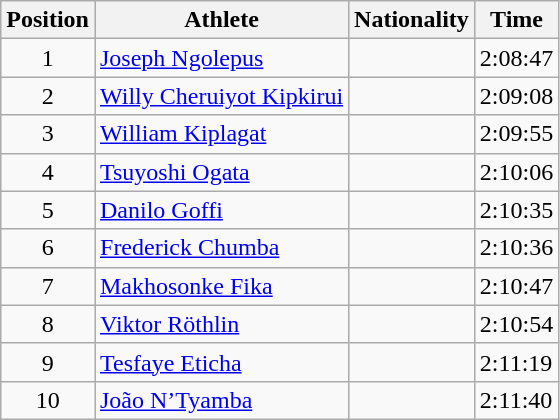<table class="wikitable sortable">
<tr>
<th>Position</th>
<th>Athlete</th>
<th>Nationality</th>
<th>Time</th>
</tr>
<tr>
<td style="text-align:center">1</td>
<td><a href='#'>Joseph Ngolepus</a></td>
<td></td>
<td>2:08:47</td>
</tr>
<tr>
<td style="text-align:center">2</td>
<td><a href='#'>Willy Cheruiyot Kipkirui</a></td>
<td></td>
<td>2:09:08</td>
</tr>
<tr>
<td style="text-align:center">3</td>
<td><a href='#'>William Kiplagat</a></td>
<td></td>
<td>2:09:55</td>
</tr>
<tr>
<td style="text-align:center">4</td>
<td><a href='#'>Tsuyoshi Ogata</a></td>
<td></td>
<td>2:10:06</td>
</tr>
<tr>
<td style="text-align:center">5</td>
<td><a href='#'>Danilo Goffi</a></td>
<td></td>
<td>2:10:35</td>
</tr>
<tr>
<td style="text-align:center">6</td>
<td><a href='#'>Frederick Chumba</a></td>
<td></td>
<td>2:10:36</td>
</tr>
<tr>
<td style="text-align:center">7</td>
<td><a href='#'>Makhosonke Fika</a></td>
<td></td>
<td>2:10:47</td>
</tr>
<tr>
<td style="text-align:center">8</td>
<td><a href='#'>Viktor Röthlin</a></td>
<td></td>
<td>2:10:54</td>
</tr>
<tr>
<td style="text-align:center">9</td>
<td><a href='#'>Tesfaye Eticha</a></td>
<td></td>
<td>2:11:19</td>
</tr>
<tr>
<td style="text-align:center">10</td>
<td><a href='#'>João N’Tyamba</a></td>
<td></td>
<td>2:11:40</td>
</tr>
</table>
